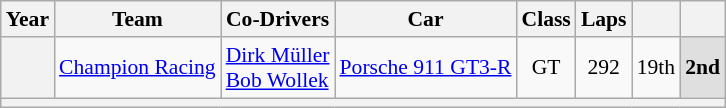<table class="wikitable" style="text-align:center; font-size:90%">
<tr>
<th>Year</th>
<th>Team</th>
<th>Co-Drivers</th>
<th>Car</th>
<th>Class</th>
<th>Laps</th>
<th></th>
<th></th>
</tr>
<tr>
<th></th>
<td align="left"> <a href='#'>Champion Racing</a></td>
<td align="left"> <a href='#'>Dirk Müller</a><br> <a href='#'>Bob Wollek</a></td>
<td align="left"><a href='#'>Porsche 911 GT3-R</a></td>
<td>GT</td>
<td>292</td>
<td>19th</td>
<td style="background:#DFDFDF;"><strong>2nd</strong></td>
</tr>
<tr>
<th colspan="8"></th>
</tr>
</table>
